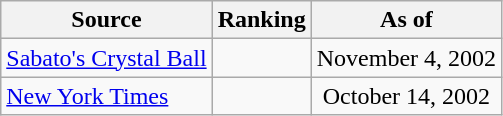<table class="wikitable" style="text-align:center">
<tr>
<th>Source</th>
<th>Ranking</th>
<th>As of</th>
</tr>
<tr>
<td align=left><a href='#'>Sabato's Crystal Ball</a></td>
<td></td>
<td>November 4, 2002</td>
</tr>
<tr>
<td align=left><a href='#'>New York Times</a></td>
<td></td>
<td>October 14, 2002</td>
</tr>
</table>
